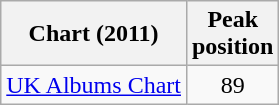<table class="wikitable sortable">
<tr>
<th>Chart (2011)</th>
<th>Peak<br>position</th>
</tr>
<tr>
<td><a href='#'>UK Albums Chart</a></td>
<td align="center">89</td>
</tr>
</table>
